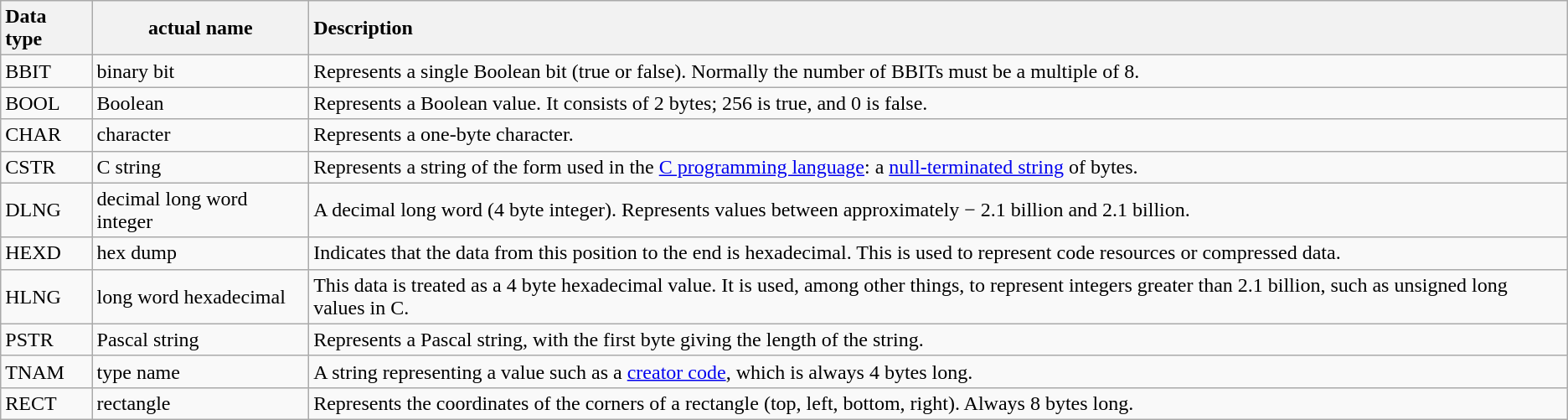<table class="wikitable">
<tr>
<th style="text-align:left">Data type</th>
<th>actual name</th>
<th style="text-align:left">Description</th>
</tr>
<tr>
<td>BBIT</td>
<td>binary bit</td>
<td>Represents a single Boolean bit (true or false). Normally the number of BBITs must be a multiple of 8.</td>
</tr>
<tr>
<td>BOOL</td>
<td>Boolean</td>
<td>Represents a Boolean value. It consists of 2 bytes; 256 is true, and 0 is false.</td>
</tr>
<tr>
<td>CHAR</td>
<td>character</td>
<td>Represents a one-byte character.</td>
</tr>
<tr>
<td>CSTR</td>
<td>C string</td>
<td>Represents a string of the form used in the <a href='#'>C programming language</a>: a <a href='#'>null-terminated string</a> of bytes.</td>
</tr>
<tr>
<td>DLNG</td>
<td>decimal long word integer</td>
<td>A decimal long word (4 byte integer). Represents values between approximately − 2.1 billion and 2.1 billion.</td>
</tr>
<tr>
<td>HEXD</td>
<td>hex dump</td>
<td>Indicates that the data from this position to the end is hexadecimal. This is used to represent code resources or compressed data.</td>
</tr>
<tr>
<td>HLNG</td>
<td>long word hexadecimal</td>
<td>This data is treated as a 4 byte hexadecimal value. It is used, among other things, to represent integers greater than 2.1 billion, such as unsigned long values in C.</td>
</tr>
<tr>
<td>PSTR</td>
<td>Pascal string</td>
<td>Represents a Pascal string, with the first byte giving the length of the string.</td>
</tr>
<tr>
<td>TNAM</td>
<td>type name</td>
<td>A string representing a value such as a <a href='#'>creator code</a>, which is always 4 bytes long.</td>
</tr>
<tr>
<td>RECT</td>
<td>rectangle</td>
<td>Represents the coordinates of the corners of a rectangle (top, left, bottom, right). Always 8 bytes long.</td>
</tr>
</table>
